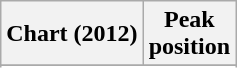<table class="wikitable sortable plainrowheaders" style="text-align:center">
<tr>
<th scope="col">Chart (2012)</th>
<th scope="col">Peak<br>position</th>
</tr>
<tr>
</tr>
<tr>
</tr>
<tr>
</tr>
</table>
